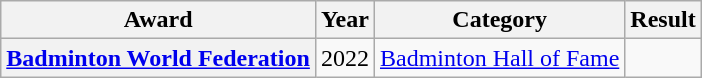<table class="wikitable plainrowheaders sortable">
<tr>
<th scope="col">Award</th>
<th scope="col">Year</th>
<th scope="col">Category</th>
<th scope="col">Result</th>
</tr>
<tr>
<th scope="row"><a href='#'>Badminton World Federation</a></th>
<td>2022</td>
<td><a href='#'>Badminton Hall of Fame</a></td>
<td></td>
</tr>
</table>
